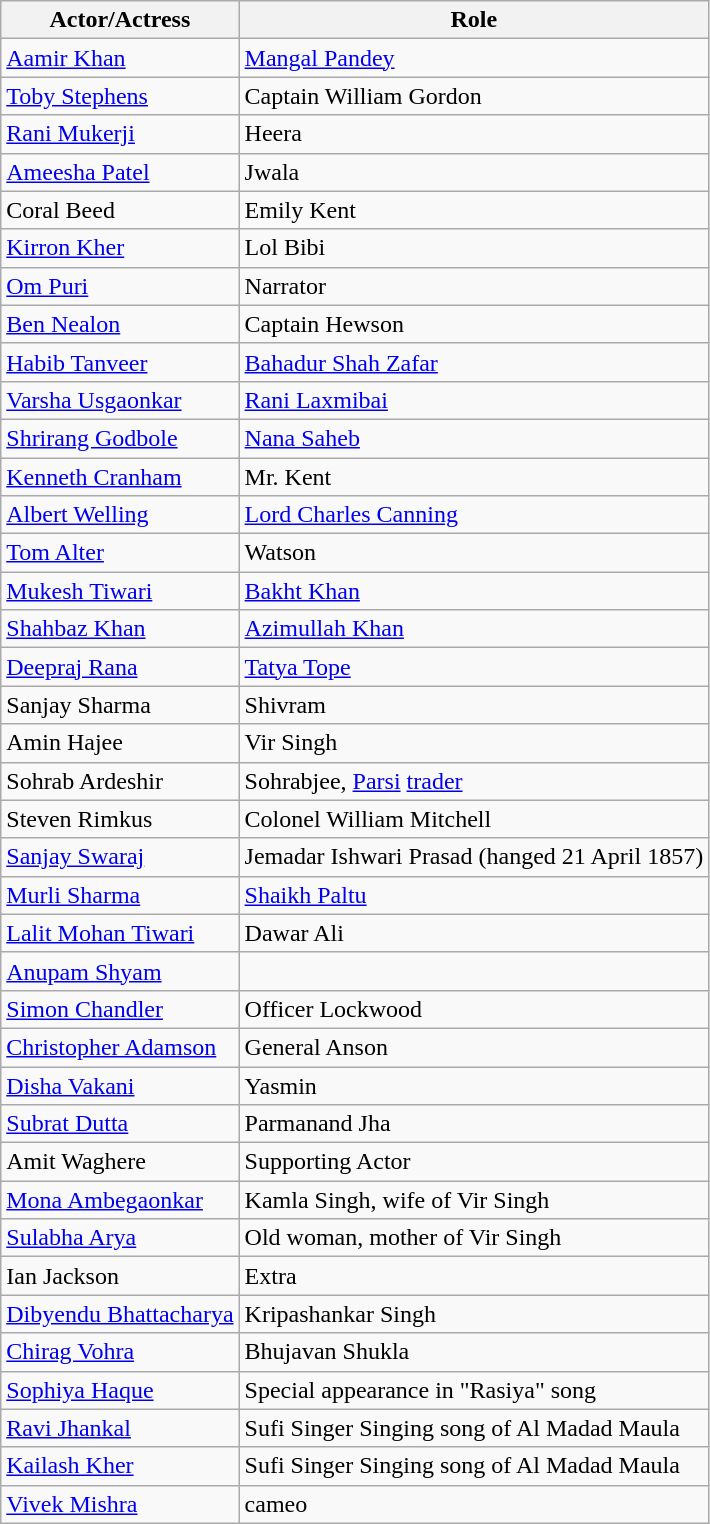<table class="wikitable">
<tr>
<th>Actor/Actress</th>
<th>Role</th>
</tr>
<tr>
<td><a href='#'>Aamir Khan</a></td>
<td><a href='#'>Mangal Pandey</a></td>
</tr>
<tr>
<td><a href='#'>Toby Stephens</a></td>
<td>Captain William Gordon</td>
</tr>
<tr>
<td><a href='#'>Rani Mukerji</a></td>
<td>Heera</td>
</tr>
<tr>
<td><a href='#'>Ameesha Patel</a></td>
<td>Jwala</td>
</tr>
<tr>
<td>Coral Beed</td>
<td>Emily Kent</td>
</tr>
<tr>
<td><a href='#'>Kirron Kher</a></td>
<td>Lol Bibi</td>
</tr>
<tr>
<td><a href='#'>Om Puri</a></td>
<td>Narrator</td>
</tr>
<tr>
<td><a href='#'>Ben Nealon</a></td>
<td>Captain Hewson</td>
</tr>
<tr>
<td><a href='#'>Habib Tanveer</a></td>
<td><a href='#'>Bahadur Shah Zafar</a></td>
</tr>
<tr>
<td><a href='#'>Varsha Usgaonkar</a></td>
<td><a href='#'>Rani Laxmibai</a></td>
</tr>
<tr>
<td><a href='#'>Shrirang Godbole</a></td>
<td><a href='#'>Nana Saheb</a></td>
</tr>
<tr>
<td><a href='#'>Kenneth Cranham</a></td>
<td>Mr. Kent</td>
</tr>
<tr>
<td><a href='#'>Albert Welling</a></td>
<td><a href='#'>Lord Charles Canning</a></td>
</tr>
<tr>
<td><a href='#'>Tom Alter</a></td>
<td>Watson</td>
</tr>
<tr>
<td><a href='#'>Mukesh Tiwari</a></td>
<td><a href='#'>Bakht Khan</a></td>
</tr>
<tr>
<td><a href='#'>Shahbaz Khan</a></td>
<td><a href='#'>Azimullah Khan</a></td>
</tr>
<tr>
<td><a href='#'>Deepraj Rana</a></td>
<td><a href='#'>Tatya Tope</a></td>
</tr>
<tr>
<td>Sanjay Sharma</td>
<td>Shivram</td>
</tr>
<tr>
<td>Amin Hajee</td>
<td>Vir Singh</td>
</tr>
<tr>
<td>Sohrab Ardeshir</td>
<td>Sohrabjee, <a href='#'>Parsi</a> <a href='#'>trader</a></td>
</tr>
<tr>
<td>Steven Rimkus</td>
<td>Colonel William Mitchell</td>
</tr>
<tr>
<td><a href='#'>Sanjay Swaraj</a></td>
<td>Jemadar Ishwari Prasad (hanged 21 April 1857)</td>
</tr>
<tr>
<td><a href='#'>Murli Sharma</a></td>
<td><a href='#'>Shaikh Paltu</a></td>
</tr>
<tr>
<td><a href='#'>Lalit Mohan Tiwari</a></td>
<td>Dawar Ali</td>
</tr>
<tr>
<td><a href='#'>Anupam Shyam</a></td>
<td></td>
</tr>
<tr>
<td><a href='#'>Simon Chandler</a></td>
<td>Officer Lockwood</td>
</tr>
<tr>
<td><a href='#'>Christopher Adamson</a></td>
<td>General Anson</td>
</tr>
<tr>
<td><a href='#'>Disha Vakani</a></td>
<td>Yasmin</td>
</tr>
<tr>
<td><a href='#'>Subrat Dutta</a></td>
<td>Parmanand Jha</td>
</tr>
<tr>
<td>Amit Waghere</td>
<td>Supporting Actor</td>
</tr>
<tr>
<td><a href='#'>Mona Ambegaonkar</a></td>
<td>Kamla Singh, wife of Vir Singh</td>
</tr>
<tr>
<td><a href='#'>Sulabha Arya</a></td>
<td>Old woman, mother of Vir Singh</td>
</tr>
<tr>
<td>Ian Jackson</td>
<td>Extra</td>
</tr>
<tr>
<td><a href='#'>Dibyendu Bhattacharya</a></td>
<td>Kripashankar Singh</td>
</tr>
<tr>
<td><a href='#'>Chirag Vohra</a></td>
<td>Bhujavan Shukla</td>
</tr>
<tr>
<td><a href='#'>Sophiya Haque</a></td>
<td>Special appearance in "Rasiya" song</td>
</tr>
<tr>
<td><a href='#'>Ravi Jhankal</a></td>
<td>Sufi Singer Singing song of Al Madad Maula</td>
</tr>
<tr>
<td><a href='#'>Kailash Kher</a></td>
<td>Sufi Singer Singing song of Al Madad Maula</td>
</tr>
<tr>
<td><a href='#'>Vivek Mishra</a></td>
<td>cameo</td>
</tr>
</table>
